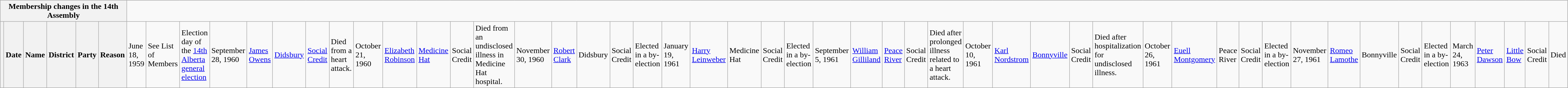<table class="wikitable">
<tr>
<th colspan=6>Membership changes in the 14th Assembly</th>
</tr>
<tr>
<th></th>
<th>Date</th>
<th>Name</th>
<th>District</th>
<th>Party</th>
<th>Reason<br></th>
<td>June 18, 1959</td>
<td colspan=3>See List of Members</td>
<td>Election day of the <a href='#'>14th Alberta general election</a><br></td>
<td>September 28, 1960</td>
<td><a href='#'>James Owens</a></td>
<td><a href='#'>Didsbury</a></td>
<td><a href='#'>Social Credit</a></td>
<td>Died from a heart attack.<br></td>
<td>October 21, 1960</td>
<td><a href='#'>Elizabeth Robinson</a></td>
<td><a href='#'>Medicine Hat</a></td>
<td>Social Credit</td>
<td>Died from an undisclosed illness in Medicine Hat hospital.<br></td>
<td>November 30, 1960</td>
<td><a href='#'>Robert Clark</a></td>
<td>Didsbury</td>
<td>Social Credit</td>
<td>Elected in a by-election<br></td>
<td>January 19, 1961</td>
<td><a href='#'>Harry Leinweber</a></td>
<td>Medicine Hat</td>
<td>Social Credit</td>
<td>Elected in a by-election<br></td>
<td>September 5, 1961</td>
<td><a href='#'>William Gilliland</a></td>
<td><a href='#'>Peace River</a></td>
<td>Social Credit</td>
<td>Died after prolonged illness related to a heart attack.<br></td>
<td>October 10, 1961</td>
<td><a href='#'>Karl Nordstrom</a></td>
<td><a href='#'>Bonnyville</a></td>
<td>Social Credit</td>
<td>Died after hospitalization for undisclosed illness.<br></td>
<td>October 26, 1961</td>
<td><a href='#'>Euell Montgomery</a></td>
<td>Peace River</td>
<td>Social Credit</td>
<td>Elected in a by-election<br></td>
<td>November 27, 1961</td>
<td><a href='#'>Romeo Lamothe</a></td>
<td>Bonnyville</td>
<td>Social Credit</td>
<td>Elected in a by-election<br></td>
<td>March 24, 1963</td>
<td><a href='#'>Peter Dawson</a></td>
<td><a href='#'>Little Bow</a></td>
<td>Social Credit</td>
<td>Died</td>
</tr>
</table>
